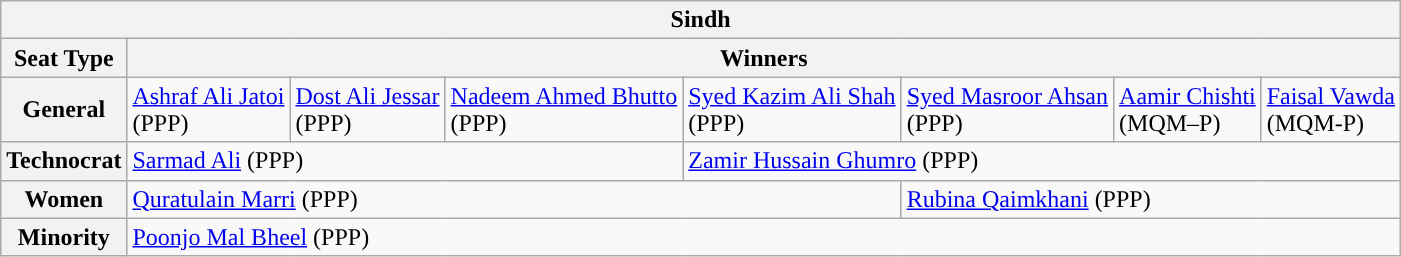<table class="wikitable">
<tr>
<th colspan="8">Sindh</th>
</tr>
<tr>
<th>Seat Type</th>
<th colspan="7">Winners</th>
</tr>
<tr>
<th>General</th>
<td style="background:"><a href='#'>Ashraf Ali Jatoi</a><br>(PPP)</td>
<td style="background:"><a href='#'>Dost Ali Jessar</a><br>(PPP)</td>
<td style="background:"><a href='#'>Nadeem Ahmed Bhutto</a><br>(PPP)</td>
<td style="background:"><a href='#'>Syed Kazim Ali Shah</a><br>(PPP)</td>
<td style="background:"><a href='#'>Syed Masroor Ahsan</a><br>(PPP)</td>
<td style="background:"><a href='#'>Aamir Chishti</a><br>(MQM–P)</td>
<td style="background:"><a href='#'>Faisal Vawda</a><br>(MQM-P)</td>
</tr>
<tr>
<th>Technocrat</th>
<td colspan="3" style="background:"><a href='#'>Sarmad Ali</a> (PPP)</td>
<td colspan="4" style="background:"><a href='#'>Zamir Hussain Ghumro</a> (PPP)</td>
</tr>
<tr>
<th>Women</th>
<td colspan="4" style="background:"><a href='#'>Quratulain Marri</a> (PPP)</td>
<td colspan="3" style="background:"><a href='#'>Rubina Qaimkhani</a> (PPP)</td>
</tr>
<tr>
<th>Minority</th>
<td colspan="7" style="background:"><a href='#'>Poonjo Mal Bheel</a> (PPP)</td>
</tr>
</table>
